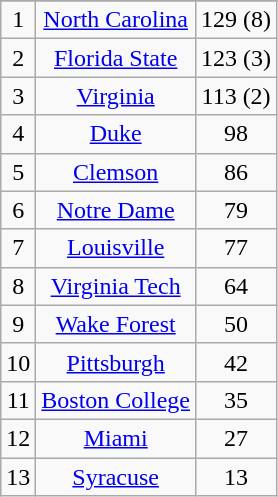<table class="wikitable" style="display: inline-table;">
<tr align="center">
</tr>
<tr align="center">
<td>1</td>
<td><a href='#'>North Carolina</a></td>
<td>129 (8)</td>
</tr>
<tr align="center">
<td>2</td>
<td><a href='#'>Florida State</a></td>
<td>123 (3)</td>
</tr>
<tr align="center">
<td>3</td>
<td><a href='#'>Virginia</a></td>
<td>113 (2)</td>
</tr>
<tr align="center">
<td>4</td>
<td><a href='#'>Duke</a></td>
<td>98</td>
</tr>
<tr align="center">
<td>5</td>
<td><a href='#'>Clemson</a></td>
<td>86</td>
</tr>
<tr align="center">
<td>6</td>
<td><a href='#'>Notre Dame</a></td>
<td>79</td>
</tr>
<tr align="center">
<td>7</td>
<td><a href='#'>Louisville</a></td>
<td>77</td>
</tr>
<tr align="center">
<td>8</td>
<td><a href='#'>Virginia Tech</a></td>
<td>64</td>
</tr>
<tr align="center">
<td>9</td>
<td><a href='#'>Wake Forest</a></td>
<td>50</td>
</tr>
<tr align="center">
<td>10</td>
<td><a href='#'>Pittsburgh</a></td>
<td>42</td>
</tr>
<tr align="center">
<td>11</td>
<td><a href='#'>Boston College</a></td>
<td>35</td>
</tr>
<tr align="center">
<td>12</td>
<td><a href='#'>Miami</a></td>
<td>27</td>
</tr>
<tr align="center">
<td>13</td>
<td><a href='#'>Syracuse</a></td>
<td>13</td>
</tr>
</table>
